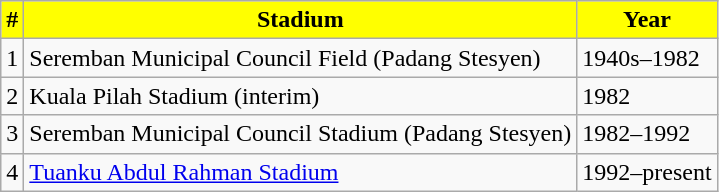<table class="wikitable sortable">
<tr>
<th style="background:yellow; color:black;">#</th>
<th style="background:yellow; color:black;">Stadium</th>
<th style="background:yellow; color:black;">Year</th>
</tr>
<tr>
<td align="middle">1</td>
<td>Seremban Municipal Council Field (Padang Stesyen)</td>
<td>1940s–1982</td>
</tr>
<tr>
<td align="middle">2</td>
<td>Kuala Pilah Stadium (interim)</td>
<td>1982</td>
</tr>
<tr>
<td align="middle">3</td>
<td>Seremban Municipal Council Stadium (Padang Stesyen)</td>
<td>1982–1992</td>
</tr>
<tr>
<td align="middle">4</td>
<td><a href='#'>Tuanku Abdul Rahman Stadium</a></td>
<td>1992–present</td>
</tr>
</table>
